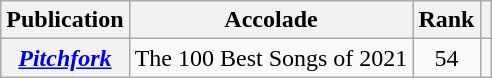<table class="wikitable sortable plainrowheaders" style="text-align:center;">
<tr>
<th>Publication</th>
<th class="unsortable">Accolade</th>
<th>Rank</th>
<th class="unsortable"></th>
</tr>
<tr>
<th scope="row"><em><a href='#'>Pitchfork</a></em></th>
<td>The 100 Best Songs of 2021</td>
<td>54</td>
<td></td>
</tr>
</table>
